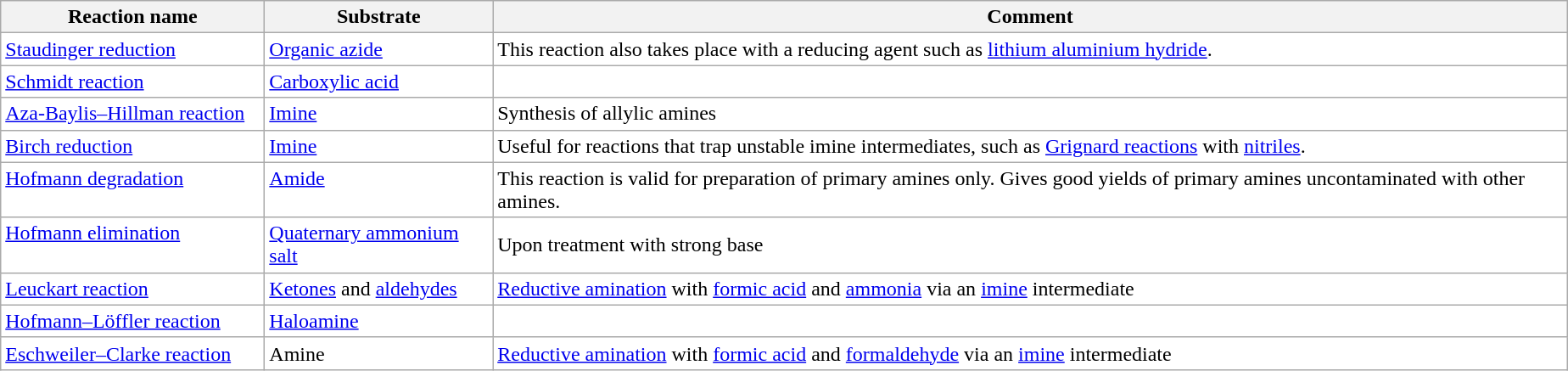<table class="wikitable sortable" style="background:white; float:center; margin:0 1em;">
<tr>
<th style="width:200px;">Reaction name</th>
<th>Substrate</th>
<th class="unsortable">Comment</th>
</tr>
<tr>
<td valign=top><a href='#'>Staudinger reduction</a></td>
<td><a href='#'>Organic azide</a></td>
<td>This reaction also takes place with a reducing agent such as <a href='#'>lithium aluminium hydride</a>.</td>
</tr>
<tr>
<td valign=top><a href='#'>Schmidt reaction</a></td>
<td valign=top><a href='#'>Carboxylic acid</a></td>
<td></td>
</tr>
<tr>
<td valign=top><a href='#'>Aza-Baylis–Hillman reaction</a></td>
<td valign=top><a href='#'>Imine</a></td>
<td>Synthesis of allylic amines</td>
</tr>
<tr>
<td valign=top><a href='#'>Birch reduction</a></td>
<td valign=top><a href='#'>Imine</a></td>
<td>Useful for reactions that trap unstable imine intermediates, such as <a href='#'>Grignard reactions</a> with <a href='#'>nitriles</a>.</td>
</tr>
<tr>
<td valign=top><a href='#'>Hofmann degradation</a></td>
<td valign=top><a href='#'>Amide</a></td>
<td>This reaction is valid for preparation of primary amines only. Gives good yields of primary amines uncontaminated with other amines.</td>
</tr>
<tr>
<td valign=top><a href='#'>Hofmann elimination</a></td>
<td valign=top><a href='#'>Quaternary ammonium salt</a></td>
<td>Upon treatment with strong base</td>
</tr>
<tr>
<td valign=top><a href='#'>Leuckart reaction</a></td>
<td valign=top><a href='#'>Ketones</a> and <a href='#'>aldehydes</a></td>
<td><a href='#'>Reductive amination</a> with <a href='#'>formic acid</a> and <a href='#'>ammonia</a> via an <a href='#'>imine</a> intermediate</td>
</tr>
<tr>
<td valign=top><a href='#'>Hofmann–Löffler reaction</a></td>
<td valign=top><a href='#'>Haloamine</a></td>
<td></td>
</tr>
<tr>
<td valign=top><a href='#'>Eschweiler–Clarke reaction</a></td>
<td valign=top>Amine</td>
<td><a href='#'>Reductive amination</a> with <a href='#'>formic acid</a> and <a href='#'>formaldehyde</a> via an <a href='#'>imine</a> intermediate</td>
</tr>
</table>
